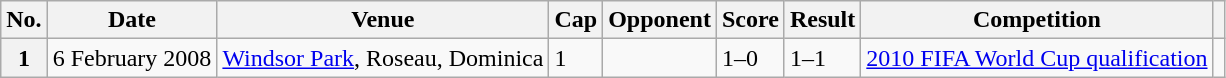<table class="wikitable plainrowheaders">
<tr>
<th scope="col">No.</th>
<th scope="col">Date</th>
<th scope="col">Venue</th>
<th scope="col">Cap</th>
<th scope="col">Opponent</th>
<th scope="col">Score</th>
<th scope="col">Result</th>
<th scope="col">Competition</th>
<th scope="col"></th>
</tr>
<tr>
<th scope=row>1</th>
<td>6 February 2008</td>
<td><a href='#'>Windsor Park</a>, Roseau, Dominica</td>
<td>1</td>
<td></td>
<td>1–0</td>
<td>1–1</td>
<td><a href='#'>2010 FIFA World Cup qualification</a></td>
<td></td>
</tr>
</table>
